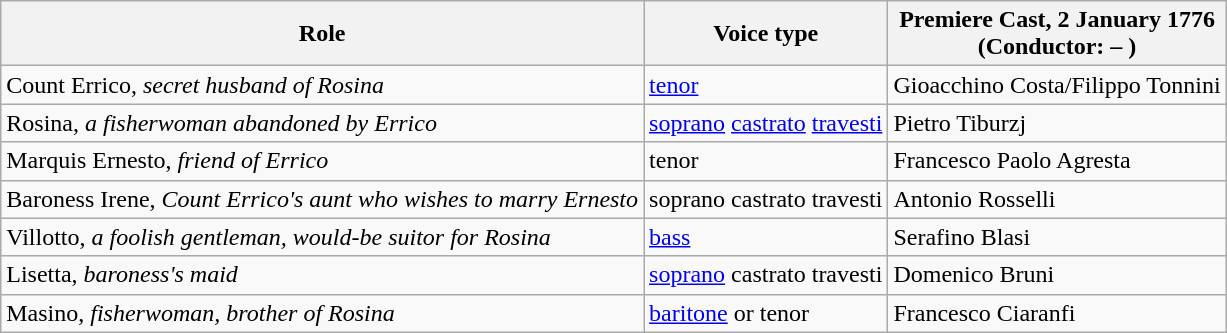<table class="wikitable">
<tr>
<th>Role</th>
<th>Voice type</th>
<th>Premiere Cast, 2 January 1776<br>(Conductor: – )</th>
</tr>
<tr>
<td>Count Errico, <em>secret husband of Rosina</em></td>
<td><a href='#'>tenor</a></td>
<td>Gioacchino Costa/Filippo Tonnini</td>
</tr>
<tr>
<td>Rosina, <em>a fisherwoman abandoned by Errico</em></td>
<td><a href='#'>soprano</a> <a href='#'>castrato</a> <a href='#'>travesti</a></td>
<td>Pietro Tiburzj</td>
</tr>
<tr>
<td>Marquis Ernesto, <em>friend of Errico</em></td>
<td>tenor</td>
<td>Francesco Paolo Agresta</td>
</tr>
<tr>
<td>Baroness Irene, <em>Count Errico's aunt who wishes to marry Ernesto</em></td>
<td>soprano castrato travesti</td>
<td>Antonio Rosselli</td>
</tr>
<tr>
<td>Villotto, <em>a foolish gentleman, would-be suitor for Rosina</em></td>
<td><a href='#'>bass</a></td>
<td>Serafino Blasi</td>
</tr>
<tr>
<td>Lisetta, <em>baroness's maid</em></td>
<td><a href='#'>soprano</a> castrato travesti</td>
<td>Domenico Bruni</td>
</tr>
<tr>
<td>Masino, <em>fisherwoman, brother of Rosina</em></td>
<td><a href='#'>baritone</a> or tenor</td>
<td>Francesco Ciaranfi</td>
</tr>
</table>
